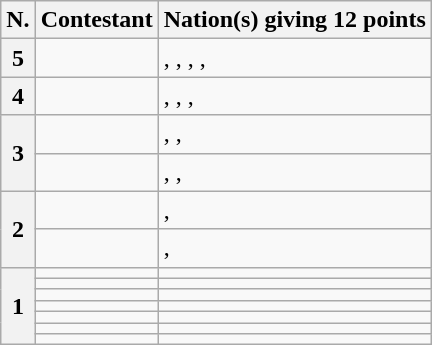<table class="wikitable plainrowheaders">
<tr>
<th scope="col">N.</th>
<th scope="col">Contestant</th>
<th scope="col">Nation(s) giving 12 points</th>
</tr>
<tr>
<th scope="row">5</th>
<td></td>
<td>, , , , </td>
</tr>
<tr>
<th scope="row">4</th>
<td><strong></strong></td>
<td>, , , </td>
</tr>
<tr>
<th scope="row" rowspan="2">3</th>
<td></td>
<td>, , </td>
</tr>
<tr>
<td></td>
<td>, , </td>
</tr>
<tr>
<th scope="row" rowspan="2">2</th>
<td></td>
<td>, </td>
</tr>
<tr>
<td></td>
<td>, </td>
</tr>
<tr>
<th scope="row" rowspan="7">1</th>
<td></td>
<td></td>
</tr>
<tr>
<td></td>
<td></td>
</tr>
<tr>
<td></td>
<td></td>
</tr>
<tr>
<td></td>
<td></td>
</tr>
<tr>
<td></td>
<td></td>
</tr>
<tr>
<td></td>
<td></td>
</tr>
<tr>
<td></td>
<td></td>
</tr>
</table>
